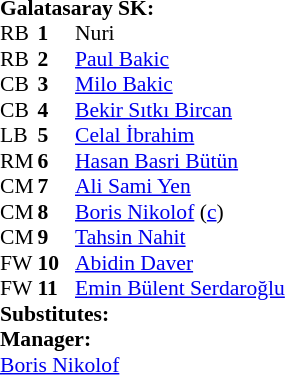<table style="font-size: 90%" cellspacing="0" cellpadding="0">
<tr>
<td colspan="4"><strong>Galatasaray SK:</strong></td>
</tr>
<tr>
<th width="25"></th>
<th width="25"></th>
</tr>
<tr>
<td>RB</td>
<td><strong>1</strong></td>
<td> Nuri</td>
</tr>
<tr>
<td>RB</td>
<td><strong>2</strong></td>
<td> <a href='#'>Paul Bakic</a></td>
</tr>
<tr>
<td>CB</td>
<td><strong>3</strong></td>
<td> <a href='#'>Milo Bakic</a></td>
</tr>
<tr>
<td>CB</td>
<td><strong>4</strong></td>
<td> <a href='#'>Bekir Sıtkı Bircan</a></td>
</tr>
<tr>
<td>LB</td>
<td><strong>5</strong></td>
<td> <a href='#'>Celal İbrahim</a></td>
</tr>
<tr>
<td>RM</td>
<td><strong>6</strong></td>
<td> <a href='#'>Hasan Basri Bütün</a></td>
</tr>
<tr>
<td>CM</td>
<td><strong>7</strong></td>
<td> <a href='#'>Ali Sami Yen</a></td>
</tr>
<tr>
<td>CM</td>
<td><strong>8</strong></td>
<td> <a href='#'>Boris Nikolof</a> (<a href='#'>c</a>)</td>
</tr>
<tr>
<td>CM</td>
<td><strong>9</strong></td>
<td> <a href='#'>Tahsin Nahit</a></td>
</tr>
<tr>
<td>FW</td>
<td><strong>10</strong></td>
<td> <a href='#'>Abidin Daver</a></td>
</tr>
<tr>
<td>FW</td>
<td><strong>11</strong></td>
<td> <a href='#'>Emin Bülent Serdaroğlu</a></td>
</tr>
<tr>
<td colspan=4><strong>Substitutes:</strong></td>
</tr>
<tr>
<td colspan=4><strong>Manager:</strong></td>
</tr>
<tr>
<td colspan="4"> <a href='#'>Boris Nikolof</a></td>
</tr>
</table>
